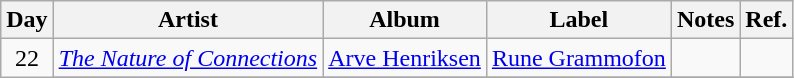<table class="wikitable" id="table_August">
<tr>
<th>Day</th>
<th>Artist</th>
<th>Album</th>
<th>Label</th>
<th>Notes</th>
<th>Ref.</th>
</tr>
<tr>
<td rowspan="2" style="text-align:center;">22</td>
<td><em><a href='#'>The Nature of Connections</a></em></td>
<td><a href='#'>Arve Henriksen</a></td>
<td><a href='#'>Rune Grammofon</a></td>
<td></td>
<td></td>
</tr>
<tr>
</tr>
</table>
